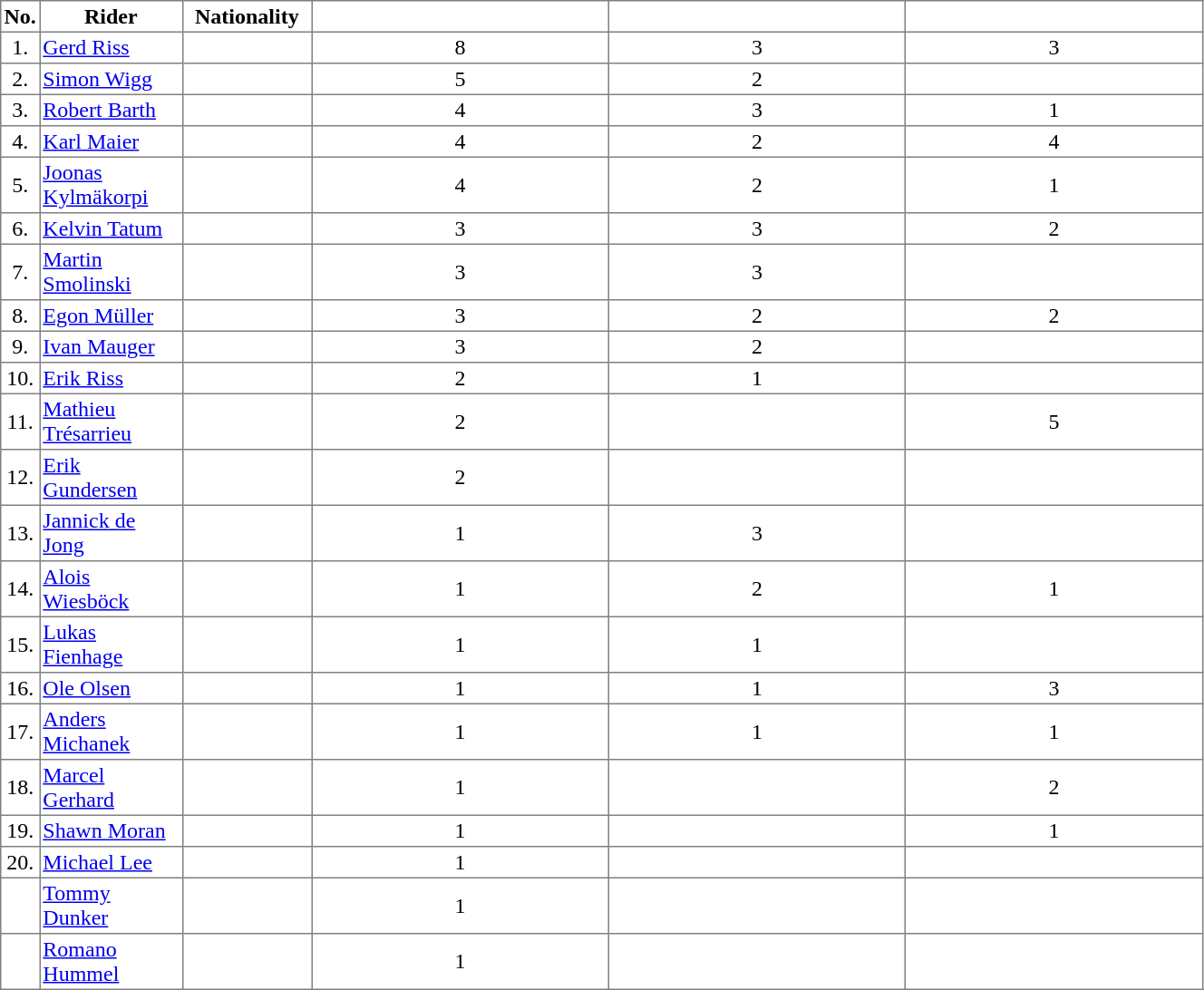<table border=1 cellpadding=2 cellspacing=0 width=70% style="border-collapse:collapse">
<tr>
<th width=20px>No.</th>
<th width=100px>Rider</th>
<th width=90px>Nationality</th>
<th></th>
<th></th>
<th></th>
</tr>
<tr align=center>
<td>1.</td>
<td align=left><a href='#'>Gerd Riss</a></td>
<td align=left></td>
<td>8</td>
<td>3</td>
<td>3</td>
</tr>
<tr align=center>
<td>2.</td>
<td align=left><a href='#'>Simon Wigg</a></td>
<td align=left></td>
<td>5</td>
<td>2</td>
<td></td>
</tr>
<tr align=center>
<td>3.</td>
<td align=left><a href='#'>Robert Barth</a></td>
<td align=left></td>
<td>4</td>
<td>3</td>
<td>1</td>
</tr>
<tr align=center>
<td>4.</td>
<td align=left><a href='#'>Karl Maier</a></td>
<td align=left></td>
<td>4</td>
<td>2</td>
<td>4</td>
</tr>
<tr align=center>
<td>5.</td>
<td align=left><a href='#'>Joonas Kylmäkorpi</a></td>
<td align=left></td>
<td>4</td>
<td>2</td>
<td>1</td>
</tr>
<tr align=center>
<td>6.</td>
<td align=left><a href='#'>Kelvin Tatum</a></td>
<td align=left></td>
<td>3</td>
<td>3</td>
<td>2</td>
</tr>
<tr align=center>
<td>7.</td>
<td align=left><a href='#'>Martin Smolinski</a></td>
<td align=left></td>
<td>3</td>
<td>3</td>
<td></td>
</tr>
<tr align=center>
<td>8.</td>
<td align=left><a href='#'>Egon Müller</a></td>
<td align=left></td>
<td>3</td>
<td>2</td>
<td>2</td>
</tr>
<tr align=center>
<td>9.</td>
<td align=left><a href='#'>Ivan Mauger</a></td>
<td align=left></td>
<td>3</td>
<td>2</td>
<td></td>
</tr>
<tr align=center>
<td>10.</td>
<td align=left><a href='#'>Erik Riss</a></td>
<td align=left></td>
<td>2</td>
<td>1</td>
<td></td>
</tr>
<tr align=center>
<td>11.</td>
<td align=left><a href='#'>Mathieu Trésarrieu</a></td>
<td align=left></td>
<td>2</td>
<td></td>
<td>5</td>
</tr>
<tr align=center>
<td>12.</td>
<td align=left><a href='#'>Erik Gundersen</a></td>
<td align=left></td>
<td>2</td>
<td></td>
<td></td>
</tr>
<tr align=center>
<td>13.</td>
<td align=left><a href='#'>Jannick de Jong</a></td>
<td align=left></td>
<td>1</td>
<td>3</td>
<td></td>
</tr>
<tr align=center>
<td>14.</td>
<td align=left><a href='#'>Alois Wiesböck</a></td>
<td align=left></td>
<td>1</td>
<td>2</td>
<td>1</td>
</tr>
<tr align=center>
<td>15.</td>
<td align=left><a href='#'>Lukas Fienhage</a></td>
<td align=left></td>
<td>1</td>
<td>1</td>
<td></td>
</tr>
<tr align=center>
<td>16.</td>
<td align=left><a href='#'>Ole Olsen</a></td>
<td align=left></td>
<td>1</td>
<td>1</td>
<td>3</td>
</tr>
<tr align=center>
<td>17.</td>
<td align=left><a href='#'>Anders Michanek</a></td>
<td align=left></td>
<td>1</td>
<td>1</td>
<td>1</td>
</tr>
<tr align=center>
<td>18.</td>
<td align=left><a href='#'>Marcel Gerhard</a></td>
<td align=left></td>
<td>1</td>
<td></td>
<td>2</td>
</tr>
<tr align=center>
<td>19.</td>
<td align=left><a href='#'>Shawn Moran</a></td>
<td align=left></td>
<td>1</td>
<td></td>
<td>1</td>
</tr>
<tr align=center>
<td>20.</td>
<td align=left><a href='#'>Michael Lee</a></td>
<td align=left></td>
<td>1</td>
<td></td>
<td></td>
</tr>
<tr align=center>
<td></td>
<td align=left><a href='#'>Tommy Dunker</a></td>
<td align=left></td>
<td>1</td>
<td></td>
<td></td>
</tr>
<tr align=center>
<td></td>
<td align=left><a href='#'>Romano Hummel</a></td>
<td align=left></td>
<td>1</td>
<td></td>
<td></td>
</tr>
</table>
